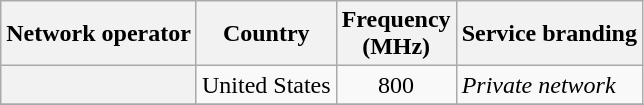<table class="wikitable sortable">
<tr>
<th>Network operator</th>
<th>Country</th>
<th>Frequency<br>(MHz)</th>
<th>Service branding</th>
</tr>
<tr>
<th></th>
<td> United States</td>
<td style="text-align: center;">800</td>
<td><em>Private network</em></td>
</tr>
<tr>
</tr>
</table>
